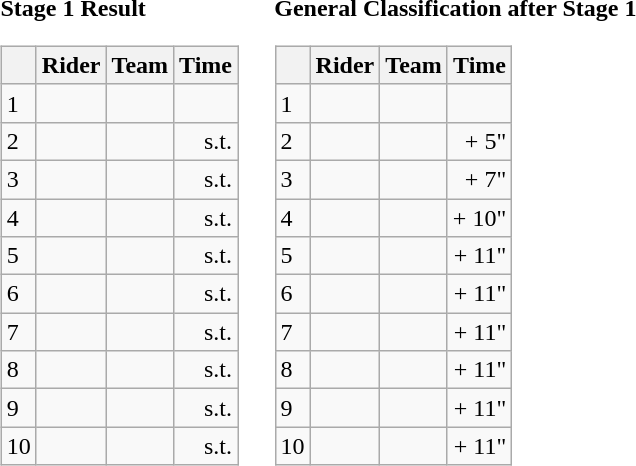<table>
<tr>
<td><strong>Stage 1 Result</strong><br><table class="wikitable">
<tr>
<th></th>
<th>Rider</th>
<th>Team</th>
<th>Time</th>
</tr>
<tr>
<td>1</td>
<td></td>
<td></td>
<td align="right"></td>
</tr>
<tr>
<td>2</td>
<td></td>
<td></td>
<td align="right">s.t.</td>
</tr>
<tr>
<td>3</td>
<td></td>
<td></td>
<td align="right">s.t.</td>
</tr>
<tr>
<td>4</td>
<td></td>
<td></td>
<td align="right">s.t.</td>
</tr>
<tr>
<td>5</td>
<td></td>
<td></td>
<td align="right">s.t.</td>
</tr>
<tr>
<td>6</td>
<td></td>
<td></td>
<td align="right">s.t.</td>
</tr>
<tr>
<td>7</td>
<td></td>
<td></td>
<td align="right">s.t.</td>
</tr>
<tr>
<td>8</td>
<td></td>
<td></td>
<td align="right">s.t.</td>
</tr>
<tr>
<td>9</td>
<td></td>
<td></td>
<td align="right">s.t.</td>
</tr>
<tr>
<td>10</td>
<td></td>
<td></td>
<td align="right">s.t.</td>
</tr>
</table>
</td>
<td></td>
<td><strong>General Classification after Stage 1</strong><br><table class="wikitable">
<tr>
<th></th>
<th>Rider</th>
<th>Team</th>
<th>Time</th>
</tr>
<tr>
<td>1</td>
<td>  </td>
<td></td>
<td align="right"></td>
</tr>
<tr>
<td>2</td>
<td></td>
<td></td>
<td align="right">+ 5"</td>
</tr>
<tr>
<td>3</td>
<td></td>
<td></td>
<td align="right">+ 7"</td>
</tr>
<tr>
<td>4</td>
<td></td>
<td></td>
<td align="right">+ 10"</td>
</tr>
<tr>
<td>5</td>
<td></td>
<td></td>
<td align="right">+ 11"</td>
</tr>
<tr>
<td>6</td>
<td></td>
<td></td>
<td align="right">+ 11"</td>
</tr>
<tr>
<td>7</td>
<td></td>
<td></td>
<td align="right">+ 11"</td>
</tr>
<tr>
<td>8</td>
<td></td>
<td></td>
<td align="right">+ 11"</td>
</tr>
<tr>
<td>9</td>
<td></td>
<td></td>
<td align="right">+ 11"</td>
</tr>
<tr>
<td>10</td>
<td></td>
<td></td>
<td align="right">+ 11"</td>
</tr>
</table>
</td>
</tr>
</table>
